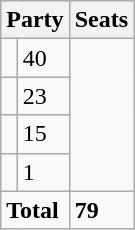<table class="wikitable">
<tr>
<th colspan=2>Party</th>
<th>Seats</th>
</tr>
<tr>
<td></td>
<td>40</td>
</tr>
<tr>
<td></td>
<td>23</td>
</tr>
<tr>
<td></td>
<td>15</td>
</tr>
<tr>
<td></td>
<td>1</td>
</tr>
<tr>
<td colspan="2"><strong>Total</strong></td>
<td><strong>79</strong></td>
</tr>
</table>
